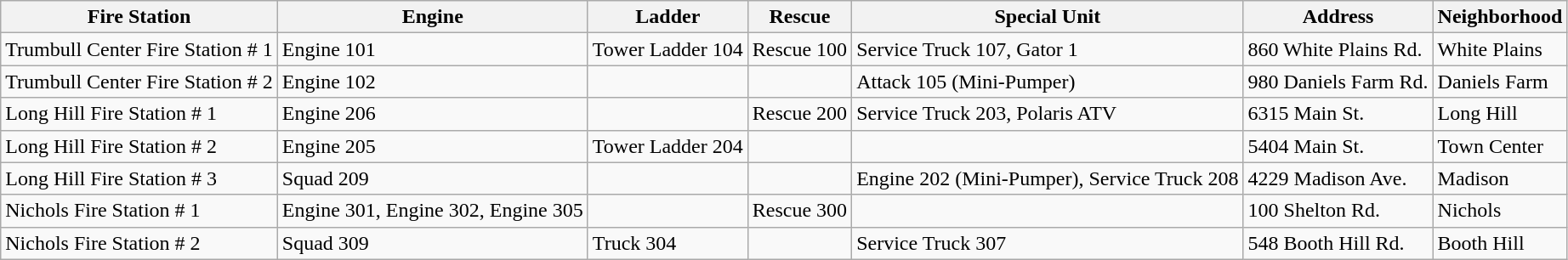<table class="wikitable">
<tr valign="bottom">
<th>Fire Station</th>
<th>Engine</th>
<th>Ladder</th>
<th>Rescue</th>
<th>Special Unit</th>
<th>Address</th>
<th>Neighborhood</th>
</tr>
<tr>
<td>Trumbull Center Fire Station # 1</td>
<td>Engine 101</td>
<td>Tower Ladder 104</td>
<td>Rescue 100</td>
<td>Service Truck 107, Gator 1</td>
<td>860 White Plains Rd.</td>
<td>White Plains</td>
</tr>
<tr>
<td>Trumbull Center Fire Station # 2</td>
<td>Engine 102</td>
<td></td>
<td></td>
<td>Attack 105 (Mini-Pumper)</td>
<td>980 Daniels Farm Rd.</td>
<td>Daniels Farm</td>
</tr>
<tr>
<td>Long Hill Fire Station # 1</td>
<td>Engine 206</td>
<td></td>
<td>Rescue 200</td>
<td>Service Truck 203, Polaris ATV</td>
<td>6315 Main St.</td>
<td>Long Hill</td>
</tr>
<tr>
<td>Long Hill Fire Station # 2</td>
<td>Engine 205</td>
<td>Tower Ladder 204</td>
<td></td>
<td></td>
<td>5404 Main St.</td>
<td>Town Center</td>
</tr>
<tr>
<td>Long Hill Fire Station # 3</td>
<td>Squad 209</td>
<td></td>
<td></td>
<td>Engine 202 (Mini-Pumper), Service Truck 208</td>
<td>4229 Madison Ave.</td>
<td>Madison</td>
</tr>
<tr>
<td>Nichols Fire Station # 1</td>
<td>Engine 301, Engine 302, Engine 305</td>
<td></td>
<td>Rescue 300</td>
<td></td>
<td>100 Shelton Rd.</td>
<td>Nichols</td>
</tr>
<tr>
<td>Nichols Fire Station # 2</td>
<td>Squad 309</td>
<td>Truck 304</td>
<td></td>
<td>Service Truck 307</td>
<td>548 Booth Hill Rd.</td>
<td>Booth Hill</td>
</tr>
</table>
